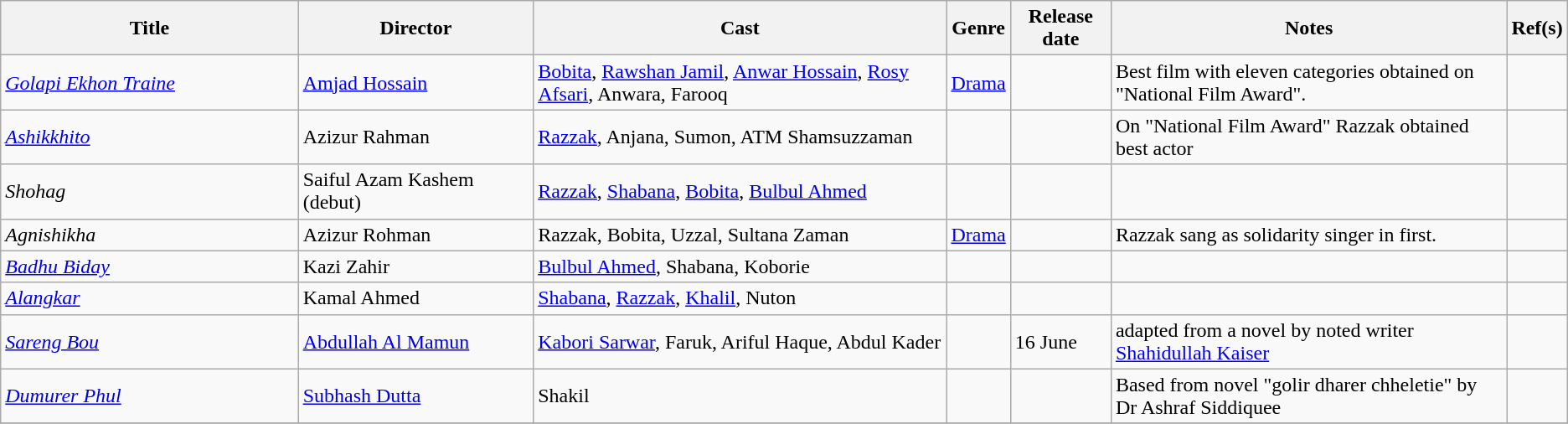<table class="wikitable">
<tr>
<th style="width:19%;">Title</th>
<th style="width:15%;">Director</th>
<th>Cast</th>
<th>Genre</th>
<th>Release date</th>
<th>Notes</th>
<th>Ref(s)</th>
</tr>
<tr>
<td><em><a href='#'>Golapi Ekhon Traine</a></em></td>
<td><a href='#'>Amjad Hossain</a></td>
<td><a href='#'>Bobita</a>, <a href='#'>Rawshan Jamil</a>, <a href='#'>Anwar Hossain</a>, <a href='#'>Rosy Afsari</a>, Anwara, Farooq</td>
<td><a href='#'>Drama</a></td>
<td></td>
<td>Best film with eleven categories obtained on "National Film Award".</td>
<td></td>
</tr>
<tr>
<td><em><a href='#'>Ashikkhito</a></em></td>
<td>Azizur Rahman</td>
<td><a href='#'>Razzak</a>, Anjana, Sumon, ATM Shamsuzzaman</td>
<td></td>
<td></td>
<td>On "National Film Award" Razzak obtained best actor</td>
<td></td>
</tr>
<tr>
<td><em>Shohag</em></td>
<td>Saiful Azam Kashem (debut)</td>
<td><a href='#'>Razzak</a>, <a href='#'>Shabana</a>, <a href='#'>Bobita</a>, <a href='#'>Bulbul Ahmed</a></td>
<td></td>
<td></td>
<td></td>
<td></td>
</tr>
<tr>
<td><em>Agnishikha</em></td>
<td>Azizur Rohman</td>
<td>Razzak, Bobita, Uzzal, Sultana Zaman</td>
<td><a href='#'>Drama</a></td>
<td></td>
<td>Razzak sang as solidarity singer in first.</td>
<td></td>
</tr>
<tr>
<td><em><a href='#'>Badhu Biday</a></em></td>
<td>Kazi Zahir</td>
<td><a href='#'>Bulbul Ahmed</a>, Shabana, Koborie</td>
<td></td>
<td></td>
<td></td>
<td></td>
</tr>
<tr>
<td><em><a href='#'>Alangkar</a></em></td>
<td>Kamal Ahmed</td>
<td><a href='#'>Shabana</a>, <a href='#'>Razzak</a>, <a href='#'>Khalil</a>, Nuton</td>
<td></td>
<td></td>
<td></td>
<td></td>
</tr>
<tr>
<td><em><a href='#'>Sareng Bou</a></em></td>
<td><a href='#'>Abdullah Al Mamun</a></td>
<td><a href='#'>Kabori Sarwar</a>, Faruk, Ariful Haque, Abdul Kader</td>
<td></td>
<td>16 June</td>
<td>adapted from a novel by noted writer <a href='#'>Shahidullah Kaiser</a></td>
<td></td>
</tr>
<tr>
<td><em><a href='#'>Dumurer Phul</a></em></td>
<td><a href='#'>Subhash Dutta</a></td>
<td>Shakil</td>
<td></td>
<td></td>
<td>Based from novel "golir dharer chheletie" by Dr Ashraf Siddiquee</td>
<td></td>
</tr>
<tr>
</tr>
</table>
